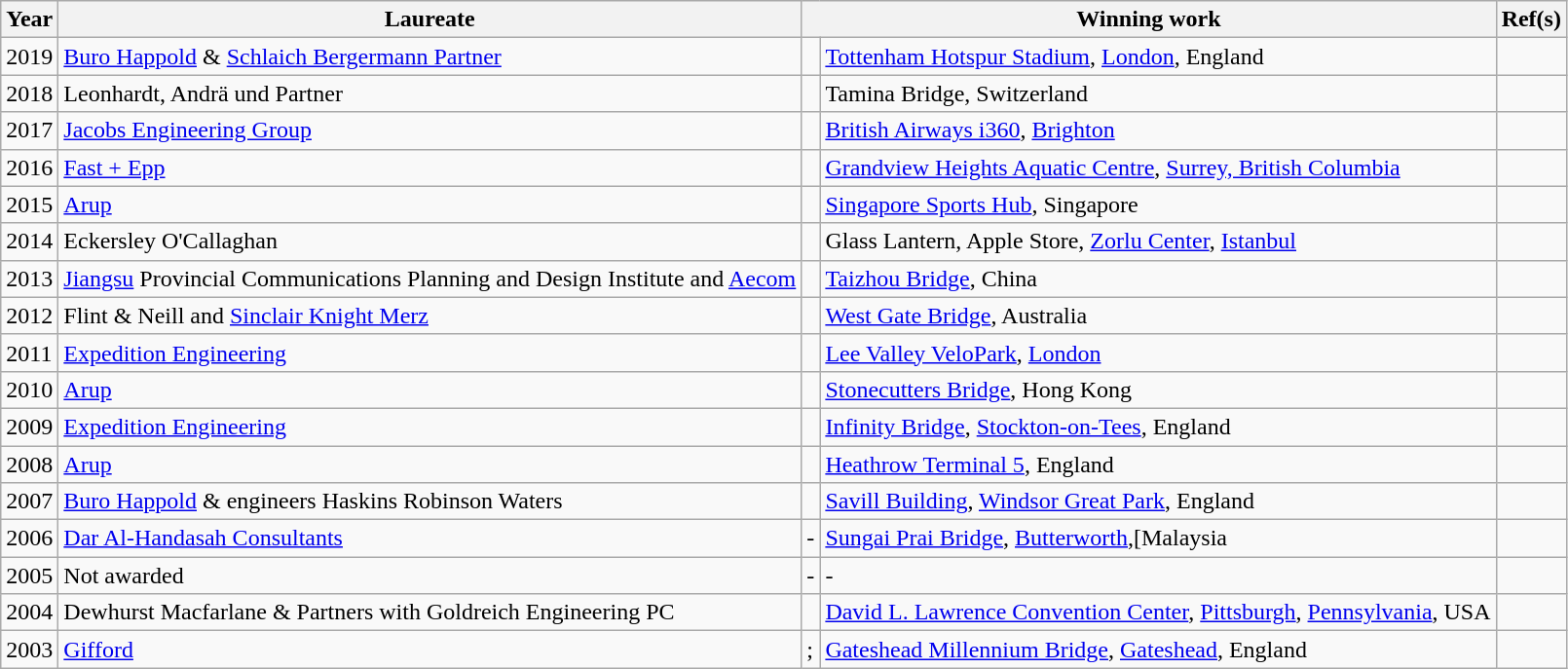<table align="center" class="wikitable sortable">
<tr>
<th>Year</th>
<th>Laureate</th>
<th class="unsortable" colspan=2>Winning work</th>
<th class="unsortable">Ref(s)</th>
</tr>
<tr>
<td>2019</td>
<td><a href='#'>Buro Happold</a> & <a href='#'>Schlaich Bergermann Partner</a></td>
<td></td>
<td><a href='#'>Tottenham Hotspur Stadium</a>, <a href='#'>London</a>, England</td>
<td></td>
</tr>
<tr>
<td>2018</td>
<td>Leonhardt, Andrä und Partner</td>
<td></td>
<td>Tamina Bridge, Switzerland</td>
<td></td>
</tr>
<tr>
<td>2017</td>
<td><a href='#'>Jacobs Engineering Group</a></td>
<td></td>
<td><a href='#'>British Airways i360</a>, <a href='#'>Brighton</a></td>
<td></td>
</tr>
<tr>
<td>2016</td>
<td><a href='#'>Fast + Epp</a></td>
<td></td>
<td><a href='#'>Grandview Heights Aquatic Centre</a>, <a href='#'>Surrey, British Columbia</a></td>
<td></td>
</tr>
<tr>
<td>2015</td>
<td><a href='#'>Arup</a></td>
<td></td>
<td><a href='#'>Singapore Sports Hub</a>, Singapore</td>
<td></td>
</tr>
<tr>
<td>2014</td>
<td>Eckersley O'Callaghan</td>
<td></td>
<td>Glass Lantern, Apple Store, <a href='#'>Zorlu Center</a>, <a href='#'>Istanbul</a></td>
<td></td>
</tr>
<tr>
<td>2013</td>
<td><a href='#'>Jiangsu</a> Provincial Communications Planning and Design Institute and <a href='#'>Aecom</a></td>
<td></td>
<td><a href='#'>Taizhou Bridge</a>, China</td>
<td></td>
</tr>
<tr>
<td>2012</td>
<td>Flint & Neill and <a href='#'>Sinclair Knight Merz</a></td>
<td></td>
<td><a href='#'>West Gate Bridge</a>, Australia</td>
<td></td>
</tr>
<tr>
<td>2011</td>
<td><a href='#'>Expedition Engineering</a></td>
<td></td>
<td><a href='#'>Lee Valley VeloPark</a>, <a href='#'>London</a></td>
<td></td>
</tr>
<tr>
<td>2010</td>
<td><a href='#'>Arup</a></td>
<td></td>
<td><a href='#'>Stonecutters Bridge</a>, Hong Kong</td>
<td></td>
</tr>
<tr>
<td>2009</td>
<td><a href='#'>Expedition Engineering</a></td>
<td></td>
<td><a href='#'>Infinity Bridge</a>, <a href='#'>Stockton-on-Tees</a>, England</td>
<td></td>
</tr>
<tr>
<td>2008</td>
<td><a href='#'>Arup</a></td>
<td></td>
<td><a href='#'>Heathrow Terminal 5</a>, England</td>
<td></td>
</tr>
<tr>
<td>2007</td>
<td><a href='#'>Buro Happold</a> & engineers Haskins Robinson Waters</td>
<td></td>
<td><a href='#'>Savill Building</a>, <a href='#'>Windsor Great Park</a>, England</td>
<td></td>
</tr>
<tr>
<td>2006</td>
<td><a href='#'>Dar Al-Handasah Consultants</a></td>
<td>-</td>
<td><a href='#'>Sungai Prai Bridge</a>, <a href='#'>Butterworth</a>,[Malaysia</td>
<td></td>
</tr>
<tr>
<td>2005</td>
<td>Not awarded</td>
<td>-</td>
<td>-</td>
<td></td>
</tr>
<tr>
<td>2004</td>
<td>Dewhurst Macfarlane & Partners with Goldreich Engineering PC</td>
<td></td>
<td><a href='#'>David L. Lawrence Convention Center</a>, <a href='#'>Pittsburgh</a>, <a href='#'>Pennsylvania</a>, USA</td>
<td></td>
</tr>
<tr>
<td>2003</td>
<td><a href='#'>Gifford</a></td>
<td>;</td>
<td><a href='#'>Gateshead Millennium Bridge</a>, <a href='#'>Gateshead</a>, England</td>
<td></td>
</tr>
</table>
